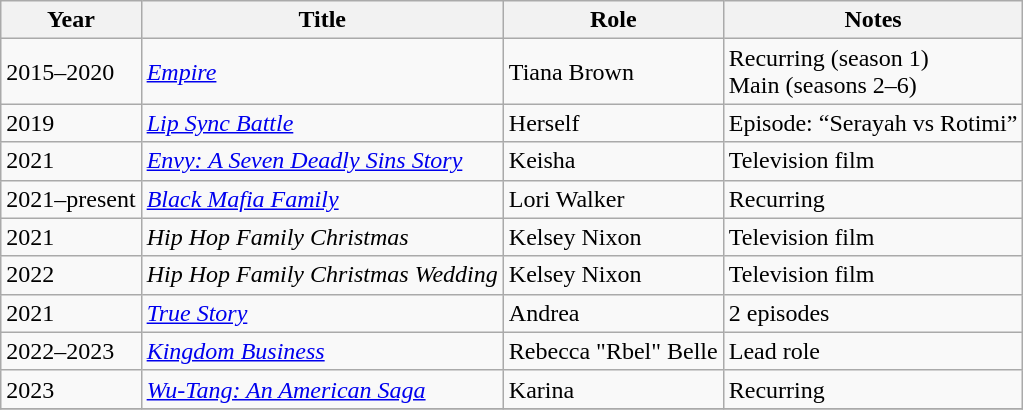<table class="wikitable sortable">
<tr>
<th>Year</th>
<th>Title</th>
<th>Role</th>
<th class="unsortable">Notes</th>
</tr>
<tr>
<td>2015–2020</td>
<td><em><a href='#'>Empire</a></em></td>
<td>Tiana Brown</td>
<td>Recurring (season 1) <br> Main (seasons 2–6)</td>
</tr>
<tr>
<td>2019</td>
<td><em><a href='#'>Lip Sync Battle</a></em></td>
<td>Herself</td>
<td>Episode: “Serayah vs Rotimi”</td>
</tr>
<tr>
<td>2021</td>
<td><em><a href='#'>Envy: A Seven Deadly Sins Story</a></em></td>
<td>Keisha</td>
<td>Television film</td>
</tr>
<tr>
<td>2021–present</td>
<td><em><a href='#'>Black Mafia Family</a></em></td>
<td>Lori Walker</td>
<td>Recurring</td>
</tr>
<tr>
<td>2021</td>
<td><em>Hip Hop Family Christmas</em></td>
<td>Kelsey Nixon</td>
<td>Television film</td>
</tr>
<tr>
<td>2022</td>
<td><em>Hip Hop Family Christmas Wedding</em></td>
<td>Kelsey Nixon</td>
<td>Television film</td>
</tr>
<tr>
<td>2021</td>
<td><em><a href='#'>True Story</a></em></td>
<td>Andrea</td>
<td>2 episodes</td>
</tr>
<tr>
<td>2022–2023</td>
<td><em><a href='#'>Kingdom Business</a></em></td>
<td>Rebecca "Rbel" Belle</td>
<td>Lead role</td>
</tr>
<tr>
<td>2023</td>
<td><em><a href='#'>Wu-Tang: An American Saga</a></em></td>
<td>Karina</td>
<td>Recurring</td>
</tr>
<tr>
</tr>
</table>
